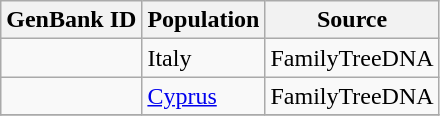<table class="wikitable sortable">
<tr>
<th scope="col">GenBank ID</th>
<th scope="col">Population</th>
<th scope="col">Source</th>
</tr>
<tr>
<td></td>
<td>Italy</td>
<td>FamilyTreeDNA</td>
</tr>
<tr>
<td></td>
<td><a href='#'>Cyprus</a></td>
<td>FamilyTreeDNA</td>
</tr>
<tr>
</tr>
</table>
